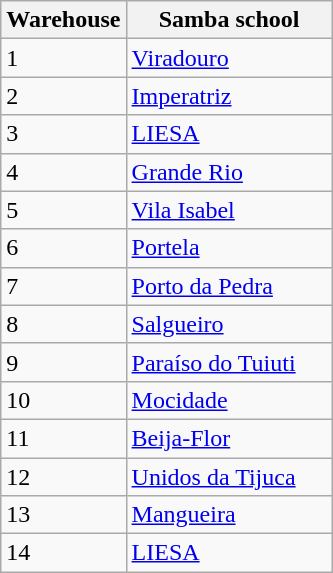<table class=wikitable>
<tr>
<th width="10">Warehouse</th>
<th width="130">Samba school</th>
</tr>
<tr>
<td>1</td>
<td><a href='#'>Viradouro</a></td>
</tr>
<tr>
<td>2</td>
<td><a href='#'>Imperatriz</a></td>
</tr>
<tr>
<td>3</td>
<td><a href='#'>LIESA</a></td>
</tr>
<tr>
<td>4</td>
<td><a href='#'>Grande Rio</a></td>
</tr>
<tr>
<td>5</td>
<td><a href='#'>Vila Isabel</a></td>
</tr>
<tr>
<td>6</td>
<td><a href='#'>Portela</a></td>
</tr>
<tr>
<td>7</td>
<td><a href='#'>Porto da Pedra</a></td>
</tr>
<tr>
<td>8</td>
<td><a href='#'>Salgueiro</a></td>
</tr>
<tr>
<td>9</td>
<td><a href='#'>Paraíso do Tuiuti</a></td>
</tr>
<tr>
<td>10</td>
<td><a href='#'>Mocidade</a></td>
</tr>
<tr>
<td>11</td>
<td><a href='#'>Beija-Flor</a></td>
</tr>
<tr>
<td>12</td>
<td><a href='#'>Unidos da Tijuca</a></td>
</tr>
<tr>
<td>13</td>
<td><a href='#'>Mangueira</a></td>
</tr>
<tr>
<td>14</td>
<td><a href='#'>LIESA</a></td>
</tr>
</table>
